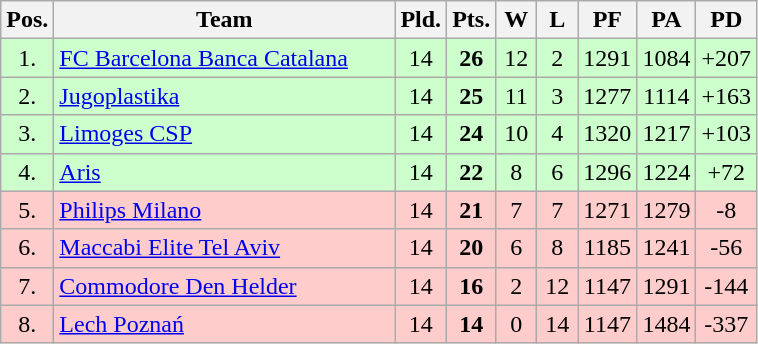<table class="wikitable" style="text-align:center">
<tr>
<th width=15>Pos.</th>
<th width=220>Team</th>
<th width=20>Pld.</th>
<th width=20>Pts.</th>
<th width=20>W</th>
<th width=20>L</th>
<th width=20>PF</th>
<th width=20>PA</th>
<th width=20>PD</th>
</tr>
<tr style="background: #ccffcc;">
<td>1.</td>
<td align=left> <a href='#'>FC Barcelona Banca Catalana</a></td>
<td>14</td>
<td><strong>26</strong></td>
<td>12</td>
<td>2</td>
<td>1291</td>
<td>1084</td>
<td>+207</td>
</tr>
<tr style="background: #ccffcc;">
<td>2.</td>
<td align=left> <a href='#'>Jugoplastika</a></td>
<td>14</td>
<td><strong>25</strong></td>
<td>11</td>
<td>3</td>
<td>1277</td>
<td>1114</td>
<td>+163</td>
</tr>
<tr style="background: #ccffcc;">
<td>3.</td>
<td align=left> <a href='#'>Limoges CSP</a></td>
<td>14</td>
<td><strong>24</strong></td>
<td>10</td>
<td>4</td>
<td>1320</td>
<td>1217</td>
<td>+103</td>
</tr>
<tr style="background: #ccffcc;">
<td>4.</td>
<td align=left> <a href='#'>Aris</a></td>
<td>14</td>
<td><strong>22</strong></td>
<td>8</td>
<td>6</td>
<td>1296</td>
<td>1224</td>
<td>+72</td>
</tr>
<tr style="background:#ffcccc;">
<td>5.</td>
<td align=left> <a href='#'>Philips Milano</a></td>
<td>14</td>
<td><strong>21</strong></td>
<td>7</td>
<td>7</td>
<td>1271</td>
<td>1279</td>
<td>-8</td>
</tr>
<tr style="background:#ffcccc;">
<td>6.</td>
<td align=left> <a href='#'>Maccabi Elite Tel Aviv</a></td>
<td>14</td>
<td><strong>20</strong></td>
<td>6</td>
<td>8</td>
<td>1185</td>
<td>1241</td>
<td>-56</td>
</tr>
<tr style="background:#ffcccc;">
<td>7.</td>
<td align=left> <a href='#'>Commodore Den Helder</a></td>
<td>14</td>
<td><strong>16</strong></td>
<td>2</td>
<td>12</td>
<td>1147</td>
<td>1291</td>
<td>-144</td>
</tr>
<tr style="background:#ffcccc;">
<td>8.</td>
<td align=left> <a href='#'>Lech Poznań</a></td>
<td>14</td>
<td><strong>14</strong></td>
<td>0</td>
<td>14</td>
<td>1147</td>
<td>1484</td>
<td>-337</td>
</tr>
</table>
